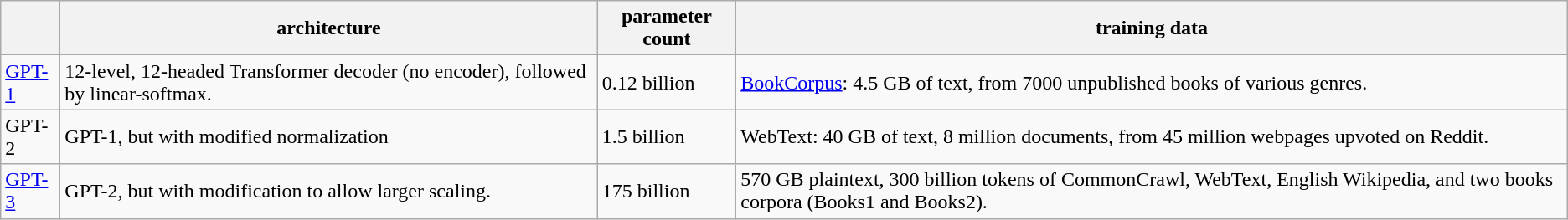<table class="wikitable">
<tr>
<th></th>
<th>architecture</th>
<th>parameter count</th>
<th>training data</th>
</tr>
<tr>
<td><a href='#'>GPT-1</a></td>
<td>12-level, 12-headed Transformer decoder (no encoder), followed by linear-softmax.</td>
<td>0.12 billion</td>
<td><a href='#'>BookCorpus</a>: 4.5 GB of text, from 7000 unpublished books of various genres.</td>
</tr>
<tr>
<td>GPT-2</td>
<td>GPT-1, but with modified normalization</td>
<td>1.5 billion</td>
<td>WebText: 40 GB of text, 8 million documents, from 45 million webpages upvoted on Reddit.</td>
</tr>
<tr>
<td><a href='#'>GPT-3</a></td>
<td>GPT-2, but with modification to allow larger scaling.</td>
<td>175 billion</td>
<td>570 GB plaintext, 300 billion tokens of CommonCrawl, WebText, English Wikipedia, and two books corpora (Books1 and Books2).</td>
</tr>
</table>
